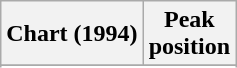<table class="wikitable sortable plainrowheaders" style="text-align:center">
<tr>
<th scope="col">Chart (1994)</th>
<th scope="col">Peak<br> position</th>
</tr>
<tr>
</tr>
<tr>
</tr>
<tr>
</tr>
<tr>
</tr>
<tr>
</tr>
</table>
